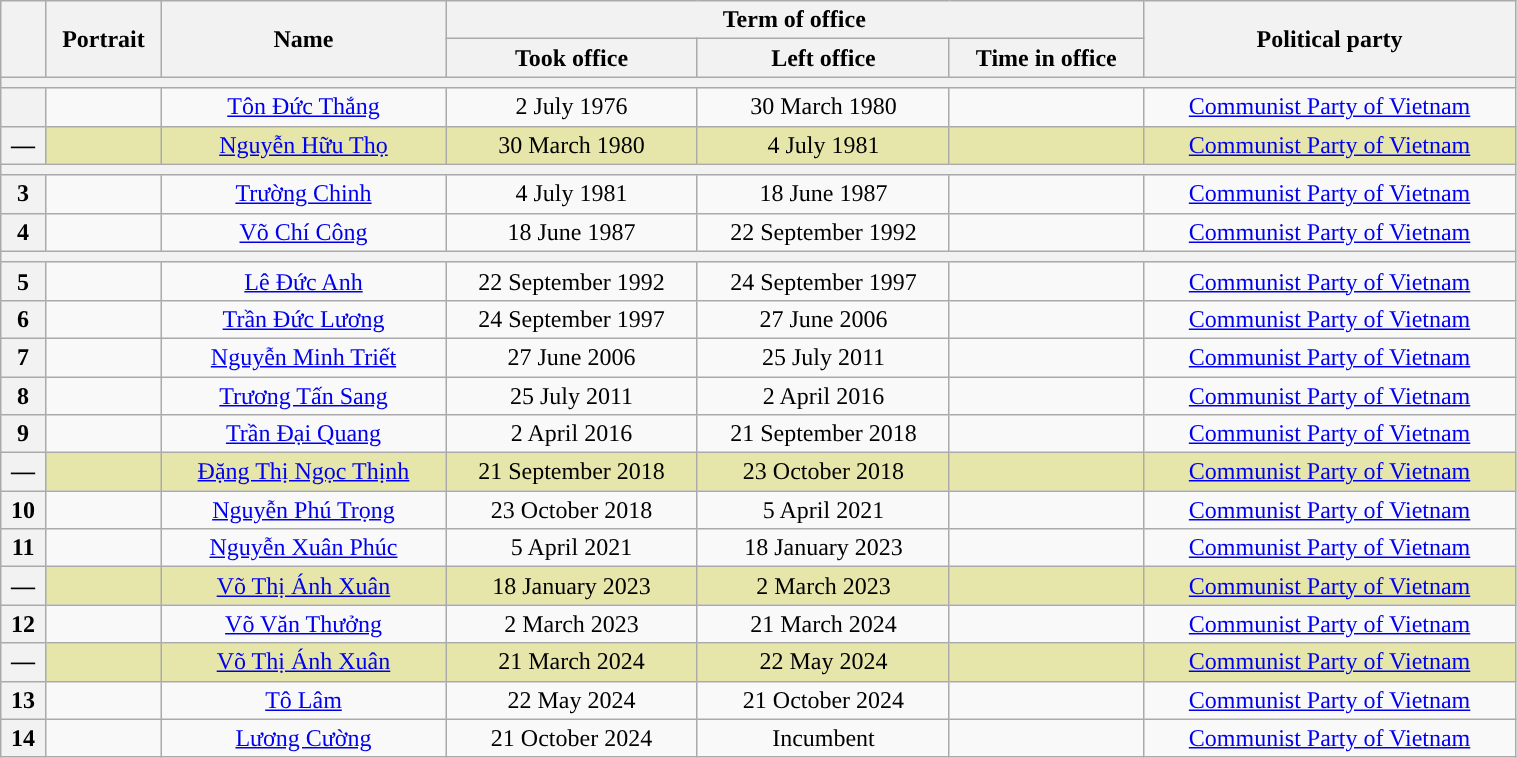<table class="wikitable" style="text-align:center; border:1px #aaf solid; width:80%;">
<tr>
<th rowspan="2"></th>
<th rowspan="2" style="width:70px;">Portrait</th>
<th rowspan="2">Name<br></th>
<th colspan="3">Term of office</th>
<th rowspan="2">Political party</th>
</tr>
<tr>
<th>Took office</th>
<th>Left office</th>
<th>Time in office</th>
</tr>
<tr>
<th colspan=7></th>
</tr>
<tr>
<th style="background:"></th>
<td></td>
<td><a href='#'>Tôn Đức Thắng</a><br></td>
<td>2 July 1976</td>
<td>30 March 1980</td>
<td></td>
<td><a href='#'>Communist Party of Vietnam</a></td>
</tr>
<tr>
<th style="background:">—</th>
<td style="background:#e6e6aa;"></td>
<td style="background:#e6e6aa;"><a href='#'>Nguyễn Hữu Thọ</a><br></td>
<td style="background:#e6e6aa;">30 March 1980</td>
<td style="background:#e6e6aa;">4 July 1981</td>
<td style="background:#e6e6aa;"></td>
<td style="background:#e6e6aa;"><a href='#'>Communist Party of Vietnam</a></td>
</tr>
<tr>
<th colspan=7></th>
</tr>
<tr>
<th style="background:">3</th>
<td></td>
<td><a href='#'>Trường Chinh</a><br></td>
<td>4 July 1981</td>
<td>18 June 1987</td>
<td></td>
<td><a href='#'>Communist Party of Vietnam</a></td>
</tr>
<tr>
<th style="background:">4</th>
<td></td>
<td><a href='#'>Võ Chí Công</a><br></td>
<td>18 June 1987</td>
<td>22 September 1992</td>
<td></td>
<td><a href='#'>Communist Party of Vietnam</a></td>
</tr>
<tr>
<th colspan=7></th>
</tr>
<tr>
<th style="background:">5</th>
<td></td>
<td><a href='#'>Lê Đức Anh</a><br></td>
<td>22 September 1992</td>
<td>24 September 1997</td>
<td></td>
<td><a href='#'>Communist Party of Vietnam</a></td>
</tr>
<tr>
<th style="background:">6</th>
<td></td>
<td><a href='#'>Trần Đức Lương</a><br></td>
<td>24 September 1997</td>
<td>27 June 2006</td>
<td></td>
<td><a href='#'>Communist Party of Vietnam</a></td>
</tr>
<tr>
<th style="background:">7</th>
<td></td>
<td><a href='#'>Nguyễn Minh Triết</a><br></td>
<td>27 June 2006</td>
<td>25 July 2011</td>
<td></td>
<td><a href='#'>Communist Party of Vietnam</a></td>
</tr>
<tr>
<th style="background:">8</th>
<td></td>
<td><a href='#'>Trương Tấn Sang</a><br></td>
<td>25 July 2011</td>
<td>2 April 2016</td>
<td></td>
<td><a href='#'>Communist Party of Vietnam</a></td>
</tr>
<tr>
<th style="background:">9</th>
<td></td>
<td><a href='#'>Trần Đại Quang</a><br></td>
<td>2 April 2016</td>
<td>21 September 2018</td>
<td></td>
<td><a href='#'>Communist Party of Vietnam</a></td>
</tr>
<tr>
<th style="background:">—</th>
<td style="background:#e6e6aa;"></td>
<td style="background:#e6e6aa;"><a href='#'>Đặng Thị Ngọc Thịnh</a><br></td>
<td style="background:#e6e6aa;">21 September 2018</td>
<td style="background:#e6e6aa;">23 October 2018</td>
<td style="background:#e6e6aa;"></td>
<td style="background:#e6e6aa;"><a href='#'>Communist Party of Vietnam</a></td>
</tr>
<tr>
<th style="background:">10</th>
<td></td>
<td><a href='#'>Nguyễn Phú Trọng</a><br></td>
<td>23 October 2018</td>
<td>5 April 2021</td>
<td></td>
<td><a href='#'>Communist Party of Vietnam</a></td>
</tr>
<tr>
<th style="background:">11</th>
<td></td>
<td><a href='#'>Nguyễn Xuân Phúc</a><br></td>
<td>5 April 2021</td>
<td>18 January 2023</td>
<td></td>
<td><a href='#'>Communist Party of Vietnam</a></td>
</tr>
<tr>
<th style="background:">—</th>
<td style="background:#e6e6aa;"></td>
<td style="background:#e6e6aa;"><a href='#'>Võ Thị Ánh Xuân</a><br></td>
<td style="background:#e6e6aa;">18 January 2023</td>
<td style="background:#e6e6aa;">2 March 2023</td>
<td style="background:#e6e6aa;"></td>
<td style="background:#e6e6aa;"><a href='#'>Communist Party of Vietnam</a></td>
</tr>
<tr>
<th style="background:">12</th>
<td></td>
<td><a href='#'>Võ Văn Thưởng</a><br></td>
<td>2 March 2023</td>
<td>21 March 2024</td>
<td></td>
<td><a href='#'>Communist Party of Vietnam</a></td>
</tr>
<tr>
<th style="background:">—</th>
<td style="background:#e6e6aa;"></td>
<td style="background:#e6e6aa;"><a href='#'>Võ Thị Ánh Xuân</a><br></td>
<td style="background:#e6e6aa;">21 March 2024</td>
<td style="background:#e6e6aa;">22 May 2024</td>
<td style="background:#e6e6aa;"></td>
<td style="background:#e6e6aa;"><a href='#'>Communist Party of Vietnam</a></td>
</tr>
<tr>
<th style="background:">13</th>
<td></td>
<td><a href='#'>Tô Lâm</a><br></td>
<td>22 May 2024</td>
<td>21 October 2024</td>
<td></td>
<td><a href='#'>Communist Party of Vietnam</a></td>
</tr>
<tr>
<th style="background:">14</th>
<td></td>
<td><a href='#'>Lương Cường</a><br></td>
<td>21 October 2024</td>
<td>Incumbent</td>
<td></td>
<td><a href='#'>Communist Party of Vietnam</a></td>
</tr>
</table>
